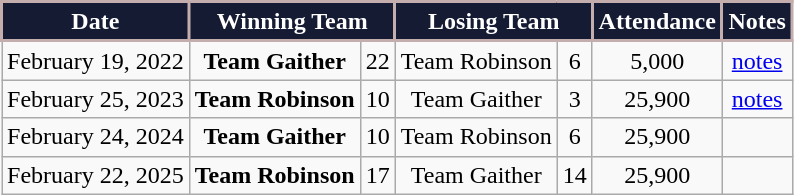<table class="wikitable" style="text-align:center;">
<tr>
<th style="background:#151b33; color:#FFFFFF; border: 2px solid #C4AEAD;">Date</th>
<th style="background:#151b33; color:#FFFFFF; border: 2px solid #C4AEAD;" colspan="2">Winning Team</th>
<th style="background:#151b33; color:#FFFFFF; border: 2px solid #C4AEAD;" colspan="2">Losing Team</th>
<th style="background:#151b33; color:#FFFFFF; border: 2px solid #C4AEAD;">Attendance</th>
<th style="background:#151b33; color:#FFFFFF; border: 2px solid #C4AEAD;">Notes</th>
</tr>
<tr>
<td>February 19, 2022</td>
<td><strong>Team Gaither</strong></td>
<td>22</td>
<td>Team Robinson</td>
<td>6</td>
<td>5,000</td>
<td><a href='#'>notes</a></td>
</tr>
<tr>
<td>February 25, 2023</td>
<td><strong>Team Robinson</strong></td>
<td>10</td>
<td>Team Gaither</td>
<td>3</td>
<td>25,900</td>
<td><a href='#'>notes</a></td>
</tr>
<tr>
<td>February 24, 2024</td>
<td><strong>Team Gaither</strong></td>
<td>10</td>
<td>Team Robinson</td>
<td>6</td>
<td>25,900</td>
<td></td>
</tr>
<tr>
<td>February 22, 2025</td>
<td><strong>Team Robinson</strong></td>
<td>17</td>
<td>Team Gaither</td>
<td>14</td>
<td>25,900</td>
<td></td>
</tr>
</table>
